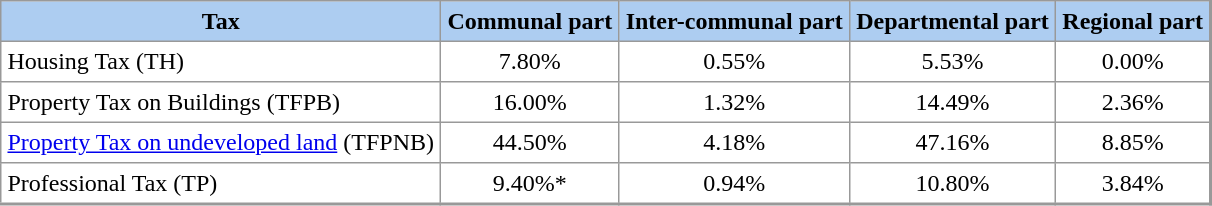<table align="center" rules="all" cellspacing="0" cellpadding="4" style="border: 1px solid #999; border-right: 2px solid #999; border-bottom:2px solid #999; background: #FFFFFF">
<tr style="background: #adcdf1">
<th>Tax</th>
<th>Communal part</th>
<th>Inter-communal part</th>
<th>Departmental part</th>
<th>Regional part</th>
</tr>
<tr>
<td>Housing Tax (TH)</td>
<td align=center>7.80%</td>
<td align=center>0.55%</td>
<td align=center>5.53%</td>
<td align=center>0.00%</td>
</tr>
<tr>
<td>Property Tax on Buildings (TFPB)</td>
<td align=center>16.00%</td>
<td align=center>1.32%</td>
<td align=center>14.49%</td>
<td align=center>2.36%</td>
</tr>
<tr>
<td><a href='#'>Property Tax on undeveloped land</a> (TFPNB)</td>
<td align=center>44.50%</td>
<td align=center>4.18%</td>
<td align=center>47.16%</td>
<td align=center>8.85%</td>
</tr>
<tr>
<td>Professional Tax (TP)</td>
<td align=center>9.40%*</td>
<td align=center>0.94%</td>
<td align=center>10.80%</td>
<td align=center>3.84%</td>
</tr>
</table>
